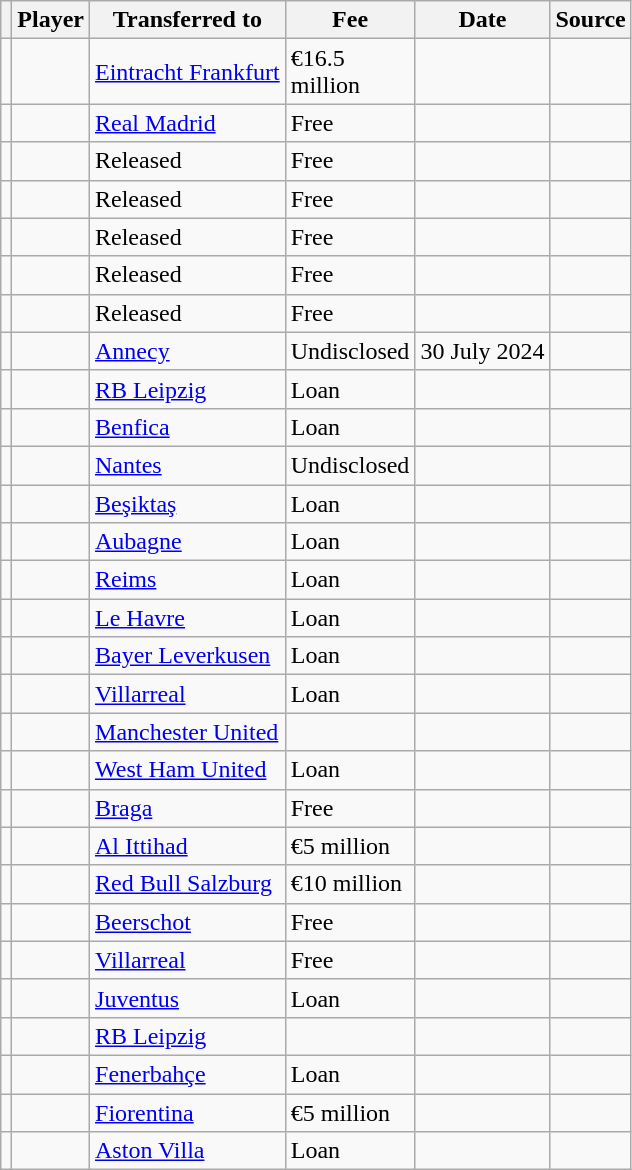<table class="wikitable plainrowheaders sortable">
<tr>
<th></th>
<th scope="col">Player</th>
<th>Transferred to</th>
<th style="width: 65px;">Fee</th>
<th scope="col">Date</th>
<th scope="col">Source</th>
</tr>
<tr>
<td align="center"></td>
<td></td>
<td> <a href='#'>Eintracht Frankfurt</a></td>
<td>€16.5 million</td>
<td></td>
<td></td>
</tr>
<tr>
<td align="center"></td>
<td></td>
<td> <a href='#'>Real Madrid</a></td>
<td>Free</td>
<td></td>
<td></td>
</tr>
<tr>
<td align="center"></td>
<td></td>
<td>Released</td>
<td>Free</td>
<td></td>
<td></td>
</tr>
<tr>
<td align="center"></td>
<td></td>
<td>Released</td>
<td>Free</td>
<td></td>
<td></td>
</tr>
<tr>
<td align="center"></td>
<td></td>
<td>Released</td>
<td>Free</td>
<td></td>
<td></td>
</tr>
<tr>
<td align="center"></td>
<td></td>
<td>Released</td>
<td>Free</td>
<td></td>
<td></td>
</tr>
<tr>
<td align="center"></td>
<td></td>
<td>Released</td>
<td>Free</td>
<td></td>
<td></td>
</tr>
<tr>
<td align="center"></td>
<td></td>
<td> <a href='#'>Annecy</a></td>
<td>Undisclosed</td>
<td>30 July 2024</td>
<td></td>
</tr>
<tr>
<td align="center"></td>
<td></td>
<td> <a href='#'>RB Leipzig</a></td>
<td>Loan</td>
<td></td>
<td></td>
</tr>
<tr>
<td align="center"></td>
<td></td>
<td> <a href='#'>Benfica</a></td>
<td>Loan</td>
<td></td>
<td></td>
</tr>
<tr>
<td align="center"></td>
<td></td>
<td> <a href='#'>Nantes</a></td>
<td>Undisclosed</td>
<td></td>
<td></td>
</tr>
<tr>
<td align="center"></td>
<td></td>
<td> <a href='#'>Beşiktaş</a></td>
<td>Loan</td>
<td></td>
<td></td>
</tr>
<tr>
<td align="center"></td>
<td></td>
<td> <a href='#'>Aubagne</a></td>
<td>Loan</td>
<td></td>
<td></td>
</tr>
<tr>
<td align="center"></td>
<td></td>
<td> <a href='#'>Reims</a></td>
<td>Loan</td>
<td></td>
<td></td>
</tr>
<tr>
<td align="center"></td>
<td></td>
<td> <a href='#'>Le Havre</a></td>
<td>Loan</td>
<td></td>
<td></td>
</tr>
<tr>
<td align="center"></td>
<td></td>
<td> <a href='#'>Bayer Leverkusen</a></td>
<td>Loan</td>
<td></td>
<td></td>
</tr>
<tr>
<td align="center"></td>
<td></td>
<td> <a href='#'>Villarreal</a></td>
<td>Loan</td>
<td></td>
<td></td>
</tr>
<tr>
<td align="center"></td>
<td></td>
<td> <a href='#'>Manchester United</a></td>
<td></td>
<td></td>
<td></td>
</tr>
<tr>
<td align="center"></td>
<td></td>
<td> <a href='#'>West Ham United</a></td>
<td>Loan</td>
<td></td>
<td></td>
</tr>
<tr>
<td align="center"></td>
<td></td>
<td> <a href='#'>Braga</a></td>
<td>Free</td>
<td></td>
<td></td>
</tr>
<tr>
<td align="center"></td>
<td></td>
<td> <a href='#'>Al Ittihad</a></td>
<td>€5 million</td>
<td></td>
<td></td>
</tr>
<tr>
<td align="center"></td>
<td></td>
<td> <a href='#'>Red Bull Salzburg</a></td>
<td>€10 million</td>
<td></td>
<td></td>
</tr>
<tr>
<td align="center"></td>
<td></td>
<td> <a href='#'>Beerschot</a></td>
<td>Free</td>
<td></td>
<td></td>
</tr>
<tr>
<td align="center"></td>
<td></td>
<td> <a href='#'>Villarreal</a></td>
<td>Free</td>
<td></td>
<td></td>
</tr>
<tr>
<td align="center"></td>
<td></td>
<td> <a href='#'>Juventus</a></td>
<td>Loan</td>
<td></td>
<td></td>
</tr>
<tr>
<td align="center"></td>
<td></td>
<td> <a href='#'>RB Leipzig</a></td>
<td></td>
<td></td>
<td></td>
</tr>
<tr>
<td align="center"></td>
<td></td>
<td> <a href='#'>Fenerbahçe</a></td>
<td>Loan</td>
<td></td>
<td></td>
</tr>
<tr>
<td align="center"></td>
<td></td>
<td> <a href='#'>Fiorentina</a></td>
<td>€5 million</td>
<td></td>
<td></td>
</tr>
<tr>
<td align="center"></td>
<td></td>
<td> <a href='#'>Aston Villa</a></td>
<td>Loan</td>
<td></td>
<td></td>
</tr>
</table>
